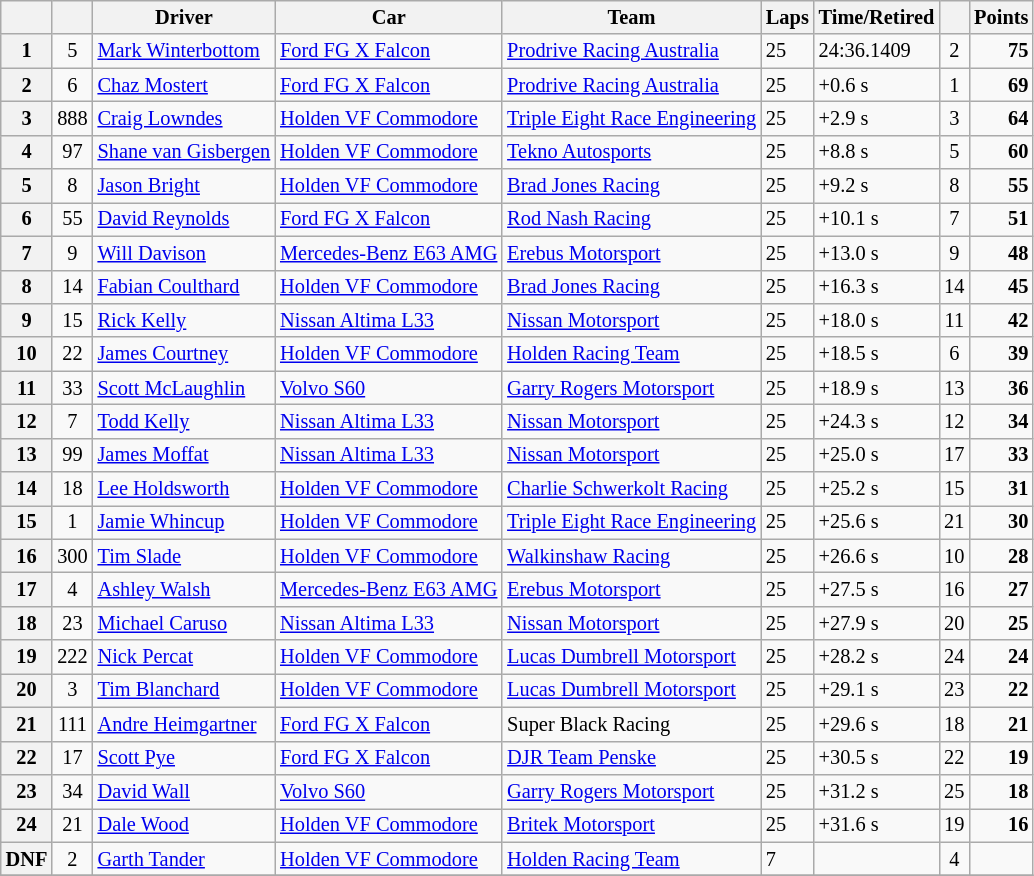<table class="wikitable" style="font-size: 85%">
<tr>
<th></th>
<th></th>
<th>Driver</th>
<th>Car</th>
<th>Team</th>
<th>Laps</th>
<th>Time/Retired</th>
<th></th>
<th>Points</th>
</tr>
<tr>
<th>1</th>
<td align="center">5</td>
<td> <a href='#'>Mark Winterbottom</a></td>
<td><a href='#'>Ford FG X Falcon</a></td>
<td><a href='#'>Prodrive Racing Australia</a></td>
<td>25</td>
<td>24:36.1409</td>
<td align="center">2</td>
<td align="right"><strong>75</strong></td>
</tr>
<tr>
<th>2</th>
<td align="center">6</td>
<td> <a href='#'>Chaz Mostert</a></td>
<td><a href='#'>Ford FG X Falcon</a></td>
<td><a href='#'>Prodrive Racing Australia</a></td>
<td>25</td>
<td>+0.6 s</td>
<td align="center">1</td>
<td align="right"><strong>69</strong></td>
</tr>
<tr>
<th>3</th>
<td align="center">888</td>
<td> <a href='#'>Craig Lowndes</a></td>
<td><a href='#'>Holden VF Commodore</a></td>
<td><a href='#'>Triple Eight Race Engineering</a></td>
<td>25</td>
<td>+2.9 s</td>
<td align="center">3</td>
<td align="right"><strong>64</strong></td>
</tr>
<tr>
<th>4</th>
<td align="center">97</td>
<td> <a href='#'>Shane van Gisbergen</a></td>
<td><a href='#'>Holden VF Commodore</a></td>
<td><a href='#'>Tekno Autosports</a></td>
<td>25</td>
<td>+8.8 s</td>
<td align="center">5</td>
<td align="right"><strong>60</strong></td>
</tr>
<tr>
<th>5</th>
<td align="center">8</td>
<td> <a href='#'>Jason Bright</a></td>
<td><a href='#'>Holden VF Commodore</a></td>
<td><a href='#'>Brad Jones Racing</a></td>
<td>25</td>
<td>+9.2 s</td>
<td align="center">8</td>
<td align="right"><strong>55</strong></td>
</tr>
<tr>
<th>6</th>
<td align="center">55</td>
<td> <a href='#'>David Reynolds</a></td>
<td><a href='#'>Ford FG X Falcon</a></td>
<td><a href='#'>Rod Nash Racing</a></td>
<td>25</td>
<td>+10.1 s</td>
<td align="center">7</td>
<td align="right"><strong>51</strong></td>
</tr>
<tr>
<th>7</th>
<td align="center">9</td>
<td> <a href='#'>Will Davison</a></td>
<td><a href='#'>Mercedes-Benz E63 AMG</a></td>
<td><a href='#'>Erebus Motorsport</a></td>
<td>25</td>
<td>+13.0 s</td>
<td align="center">9</td>
<td align="right"><strong>48</strong></td>
</tr>
<tr>
<th>8</th>
<td align="center">14</td>
<td> <a href='#'>Fabian Coulthard</a></td>
<td><a href='#'>Holden VF Commodore</a></td>
<td><a href='#'>Brad Jones Racing</a></td>
<td>25</td>
<td>+16.3 s</td>
<td align="center">14</td>
<td align="right"><strong>45</strong></td>
</tr>
<tr>
<th>9</th>
<td align="center">15</td>
<td> <a href='#'>Rick Kelly</a></td>
<td><a href='#'>Nissan Altima L33</a></td>
<td><a href='#'>Nissan Motorsport</a></td>
<td>25</td>
<td>+18.0 s</td>
<td align="center">11</td>
<td align="right"><strong>42</strong></td>
</tr>
<tr>
<th>10</th>
<td align="center">22</td>
<td> <a href='#'>James Courtney</a></td>
<td><a href='#'>Holden VF Commodore</a></td>
<td><a href='#'>Holden Racing Team</a></td>
<td>25</td>
<td>+18.5 s</td>
<td align="center">6</td>
<td align="right"><strong>39</strong></td>
</tr>
<tr>
<th>11</th>
<td align="center">33</td>
<td> <a href='#'>Scott McLaughlin</a></td>
<td><a href='#'>Volvo S60</a></td>
<td><a href='#'>Garry Rogers Motorsport</a></td>
<td>25</td>
<td>+18.9 s</td>
<td align="center">13</td>
<td align="right"><strong>36</strong></td>
</tr>
<tr>
<th>12</th>
<td align="center">7</td>
<td> <a href='#'>Todd Kelly</a></td>
<td><a href='#'>Nissan Altima L33</a></td>
<td><a href='#'>Nissan Motorsport</a></td>
<td>25</td>
<td>+24.3 s</td>
<td align="center">12</td>
<td align="right"><strong>34</strong></td>
</tr>
<tr>
<th>13</th>
<td align="center">99</td>
<td> <a href='#'>James Moffat</a></td>
<td><a href='#'>Nissan Altima L33</a></td>
<td><a href='#'>Nissan Motorsport</a></td>
<td>25</td>
<td>+25.0 s</td>
<td align="center">17</td>
<td align="right"><strong>33</strong></td>
</tr>
<tr>
<th>14</th>
<td align="center">18</td>
<td> <a href='#'>Lee Holdsworth</a></td>
<td><a href='#'>Holden VF Commodore</a></td>
<td><a href='#'>Charlie Schwerkolt Racing</a></td>
<td>25</td>
<td>+25.2 s</td>
<td align="center">15</td>
<td align="right"><strong>31</strong></td>
</tr>
<tr>
<th>15</th>
<td align="center">1</td>
<td> <a href='#'>Jamie Whincup</a></td>
<td><a href='#'>Holden VF Commodore</a></td>
<td><a href='#'>Triple Eight Race Engineering</a></td>
<td>25</td>
<td>+25.6 s</td>
<td align="center">21</td>
<td align="right"><strong>30</strong></td>
</tr>
<tr>
<th>16</th>
<td align="center">300</td>
<td> <a href='#'>Tim Slade</a></td>
<td><a href='#'>Holden VF Commodore</a></td>
<td><a href='#'>Walkinshaw Racing</a></td>
<td>25</td>
<td>+26.6 s</td>
<td align="center">10</td>
<td align="right"><strong>28</strong></td>
</tr>
<tr>
<th>17</th>
<td align="center">4</td>
<td> <a href='#'>Ashley Walsh</a></td>
<td><a href='#'>Mercedes-Benz E63 AMG</a></td>
<td><a href='#'>Erebus Motorsport</a></td>
<td>25</td>
<td>+27.5 s</td>
<td align="center">16</td>
<td align="right"><strong>27</strong></td>
</tr>
<tr>
<th>18</th>
<td align="center">23</td>
<td> <a href='#'>Michael Caruso</a></td>
<td><a href='#'>Nissan Altima L33</a></td>
<td><a href='#'>Nissan Motorsport</a></td>
<td>25</td>
<td>+27.9 s</td>
<td align="center">20</td>
<td align="right"><strong>25</strong></td>
</tr>
<tr>
<th>19</th>
<td align="center">222</td>
<td> <a href='#'>Nick Percat</a></td>
<td><a href='#'>Holden VF Commodore</a></td>
<td><a href='#'>Lucas Dumbrell Motorsport</a></td>
<td>25</td>
<td>+28.2 s</td>
<td align="center">24</td>
<td align="right"><strong>24</strong></td>
</tr>
<tr>
<th>20</th>
<td align="center">3</td>
<td> <a href='#'>Tim Blanchard</a></td>
<td><a href='#'>Holden VF Commodore</a></td>
<td><a href='#'>Lucas Dumbrell Motorsport</a></td>
<td>25</td>
<td>+29.1 s</td>
<td align="center">23</td>
<td align="right"><strong>22</strong></td>
</tr>
<tr>
<th>21</th>
<td align="center">111</td>
<td> <a href='#'>Andre Heimgartner</a></td>
<td><a href='#'>Ford FG X Falcon</a></td>
<td>Super Black Racing</td>
<td>25</td>
<td>+29.6 s</td>
<td align="center">18</td>
<td align="right"><strong>21</strong></td>
</tr>
<tr>
<th>22</th>
<td align="center">17</td>
<td> <a href='#'>Scott Pye</a></td>
<td><a href='#'>Ford FG X Falcon</a></td>
<td><a href='#'>DJR Team Penske</a></td>
<td>25</td>
<td>+30.5 s</td>
<td align="center">22</td>
<td align="right"><strong>19</strong></td>
</tr>
<tr>
<th>23</th>
<td align="center">34</td>
<td> <a href='#'>David Wall</a></td>
<td><a href='#'>Volvo S60</a></td>
<td><a href='#'>Garry Rogers Motorsport</a></td>
<td>25</td>
<td>+31.2 s</td>
<td align="center">25</td>
<td align="right"><strong>18</strong></td>
</tr>
<tr>
<th>24</th>
<td align="center">21</td>
<td> <a href='#'>Dale Wood</a></td>
<td><a href='#'>Holden VF Commodore</a></td>
<td><a href='#'>Britek Motorsport</a></td>
<td>25</td>
<td>+31.6 s</td>
<td align="center">19</td>
<td align="right"><strong>16</strong></td>
</tr>
<tr>
<th>DNF</th>
<td align="center">2</td>
<td> <a href='#'>Garth Tander</a></td>
<td><a href='#'>Holden VF Commodore</a></td>
<td><a href='#'>Holden Racing Team</a></td>
<td>7</td>
<td></td>
<td align="center">4</td>
<td></td>
</tr>
<tr>
</tr>
</table>
